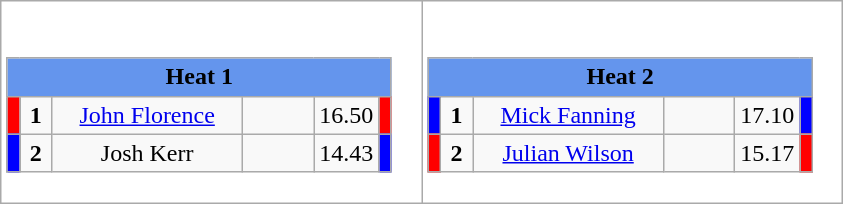<table class="wikitable" style="background:#fff;">
<tr>
<td style="margin: 1em auto;"><div><br><table class="wikitable">
<tr>
<td colspan="6"  style="text-align:center; background:#6495ed;"><strong>Heat 1</strong></td>
</tr>
<tr>
<td style="width:01px; background: #f00;"></td>
<td style="width:14px; text-align:center;"><strong>1</strong></td>
<td style="width:120px; text-align:center;"><a href='#'>John Florence</a></td>
<td style="width:40px; text-align:center;"></td>
<td style="width:20px; text-align:center;">16.50</td>
<td style="width:01px; background: #f00;"></td>
</tr>
<tr>
<td style="width:01px; background: #00f;"></td>
<td style="width:14px; text-align:center;"><strong>2</strong></td>
<td style="width:120px; text-align:center;">Josh Kerr</td>
<td style="width:40px; text-align:center;"></td>
<td style="width:20px; text-align:center;">14.43</td>
<td style="width:01px; background: #00f;"></td>
</tr>
</table>
</div></td>
<td style="margin: 1em auto;"><div><br><table class="wikitable">
<tr>
<td colspan="6"  style="text-align:center; background:#6495ed;"><strong>Heat 2</strong></td>
</tr>
<tr>
<td style="width:01px; background: #00f;"></td>
<td style="width:14px; text-align:center;"><strong>1</strong></td>
<td style="width:120px; text-align:center;"><a href='#'>Mick Fanning</a></td>
<td style="width:40px; text-align:center;"></td>
<td style="width:20px; text-align:center;">17.10</td>
<td style="width:01px; background: #00f;"></td>
</tr>
<tr>
<td style="width:01px; background: #f00;"></td>
<td style="width:14px; text-align:center;"><strong>2</strong></td>
<td style="width:120px; text-align:center;"><a href='#'>Julian Wilson</a></td>
<td style="width:40px; text-align:center;"></td>
<td style="width:20px; text-align:center;">15.17</td>
<td style="width:01px; background: #f00;"></td>
</tr>
</table>
</div></td>
</tr>
</table>
